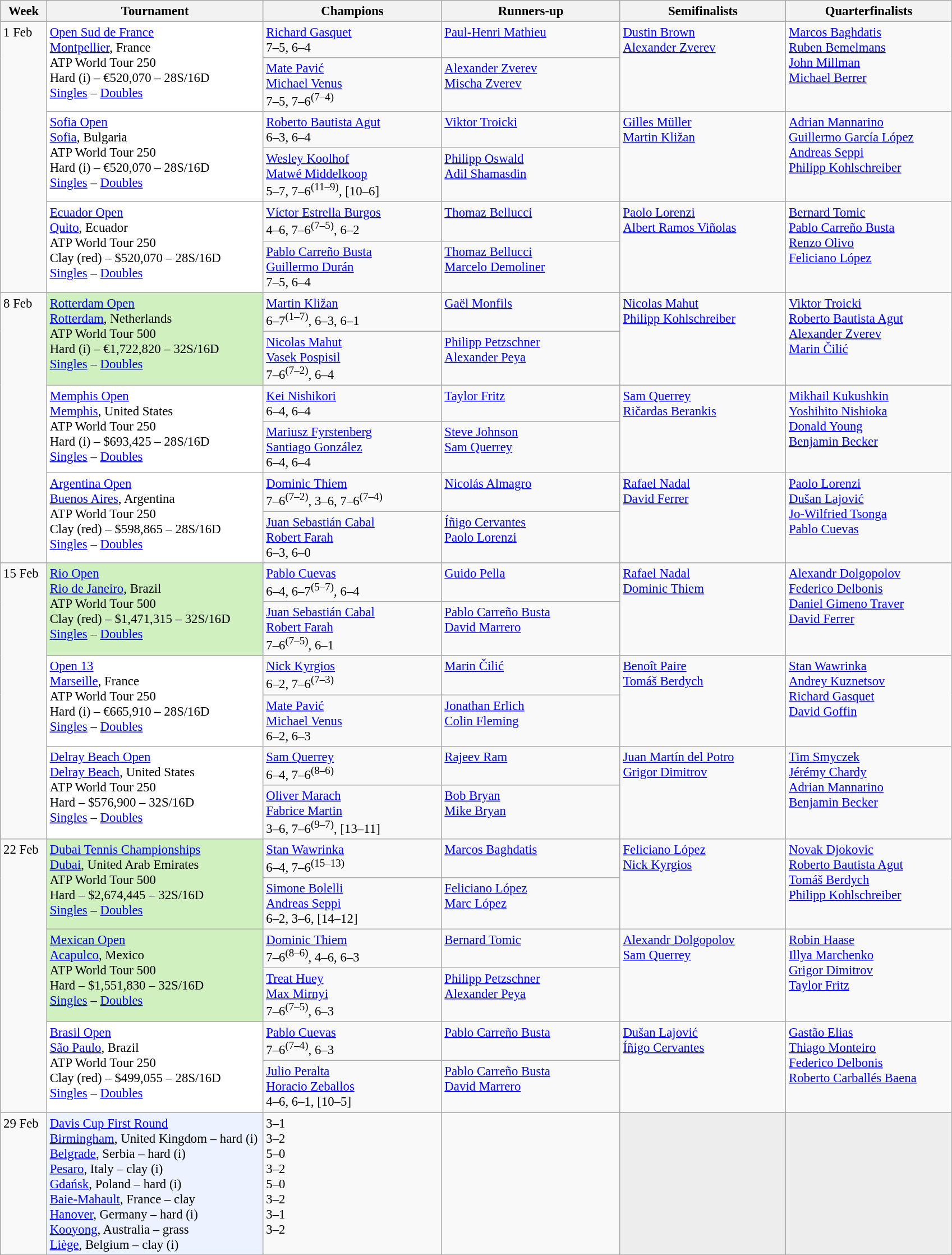<table class=wikitable style=font-size:95%>
<tr>
<th style="width:48px;">Week</th>
<th style="width:250px;">Tournament</th>
<th style="width:205px;">Champions</th>
<th style="width:205px;">Runners-up</th>
<th style="width:190px;">Semifinalists</th>
<th style="width:190px;">Quarterfinalists</th>
</tr>
<tr valign=top>
<td rowspan=6>1 Feb</td>
<td bgcolor=ffffff rowspan=2><a href='#'>Open Sud de France</a><br> <a href='#'>Montpellier</a>, France<br>ATP World Tour 250<br> Hard (i) – €520,070 – 28S/16D<br><a href='#'>Singles</a> – <a href='#'>Doubles</a></td>
<td> <a href='#'>Richard Gasquet</a><br>7–5, 6–4</td>
<td> <a href='#'>Paul-Henri Mathieu</a></td>
<td rowspan=2> <a href='#'>Dustin Brown</a><br>  <a href='#'>Alexander Zverev</a></td>
<td rowspan=2> <a href='#'>Marcos Baghdatis</a><br> <a href='#'>Ruben Bemelmans</a><br>  <a href='#'>John Millman</a><br> <a href='#'>Michael Berrer</a></td>
</tr>
<tr valign=top>
<td> <a href='#'>Mate Pavić</a><br> <a href='#'>Michael Venus</a><br>7–5, 7–6<sup>(7–4)</sup></td>
<td> <a href='#'>Alexander Zverev</a><br> <a href='#'>Mischa Zverev</a></td>
</tr>
<tr valign=top>
<td bgcolor=ffffff rowspan=2><a href='#'>Sofia Open</a><br> <a href='#'>Sofia</a>, Bulgaria<br>ATP World Tour 250<br> Hard (i) – €520,070 – 28S/16D<br><a href='#'>Singles</a> – <a href='#'>Doubles</a></td>
<td> <a href='#'>Roberto Bautista Agut</a><br>6–3, 6–4</td>
<td> <a href='#'>Viktor Troicki</a></td>
<td rowspan=2> <a href='#'>Gilles Müller</a><br> <a href='#'>Martin Kližan</a></td>
<td rowspan=2> <a href='#'>Adrian Mannarino</a> <br>  <a href='#'>Guillermo García López</a> <br>   <a href='#'>Andreas Seppi</a><br> <a href='#'>Philipp Kohlschreiber</a></td>
</tr>
<tr valign=top>
<td> <a href='#'>Wesley Koolhof</a><br> <a href='#'>Matwé Middelkoop</a><br>5–7, 7–6<sup>(11–9)</sup>, [10–6]</td>
<td> <a href='#'>Philipp Oswald</a><br> <a href='#'>Adil Shamasdin</a></td>
</tr>
<tr valign=top>
<td bgcolor=ffffff rowspan=2><a href='#'>Ecuador Open</a><br> <a href='#'>Quito</a>, Ecuador<br>ATP World Tour 250<br> Clay (red) – $520,070 – 28S/16D<br><a href='#'>Singles</a> – <a href='#'>Doubles</a></td>
<td> <a href='#'>Víctor Estrella Burgos</a><br>4–6, 7–6<sup>(7–5)</sup>, 6–2</td>
<td> <a href='#'>Thomaz Bellucci</a></td>
<td rowspan=2> <a href='#'>Paolo Lorenzi</a><br> <a href='#'>Albert Ramos Viñolas</a></td>
<td rowspan=2> <a href='#'>Bernard Tomic</a> <br> <a href='#'>Pablo Carreño Busta</a><br>  <a href='#'>Renzo Olivo</a><br>  <a href='#'>Feliciano López</a></td>
</tr>
<tr valign=top>
<td> <a href='#'>Pablo Carreño Busta</a><br>  <a href='#'>Guillermo Durán</a><br>7–5, 6–4</td>
<td> <a href='#'>Thomaz Bellucci</a><br>  <a href='#'>Marcelo Demoliner</a></td>
</tr>
<tr valign=top>
<td rowspan=6>8 Feb</td>
<td bgcolor=d0f0c0 rowspan=2><a href='#'>Rotterdam Open</a><br> <a href='#'>Rotterdam</a>, Netherlands<br>ATP World Tour 500<br> Hard (i) – €1,722,820 – 32S/16D<br> <a href='#'>Singles</a> – <a href='#'>Doubles</a></td>
<td> <a href='#'>Martin Kližan</a><br>6–7<sup>(1–7)</sup>, 6–3, 6–1</td>
<td> <a href='#'>Gaël Monfils</a></td>
<td rowspan=2> <a href='#'>Nicolas Mahut</a> <br> <a href='#'>Philipp Kohlschreiber</a></td>
<td rowspan=2> <a href='#'>Viktor Troicki</a> <br> <a href='#'>Roberto Bautista Agut</a><br>  <a href='#'>Alexander Zverev</a><br> <a href='#'>Marin Čilić</a></td>
</tr>
<tr valign=top>
<td> <a href='#'>Nicolas Mahut</a><br> <a href='#'>Vasek Pospisil</a> <br>7–6<sup>(7–2)</sup>, 6–4</td>
<td> <a href='#'>Philipp Petzschner</a><br> <a href='#'>Alexander Peya</a></td>
</tr>
<tr valign=top>
<td bgcolor=ffffff rowspan=2><a href='#'>Memphis Open</a><br> <a href='#'>Memphis</a>, United States<br>ATP World Tour 250<br> Hard (i) – $693,425 – 28S/16D<br><a href='#'>Singles</a> – <a href='#'>Doubles</a></td>
<td> <a href='#'>Kei Nishikori</a><br>6–4, 6–4</td>
<td> <a href='#'>Taylor Fritz</a></td>
<td rowspan=2> <a href='#'>Sam Querrey</a><br> <a href='#'>Ričardas Berankis</a></td>
<td rowspan=2> <a href='#'>Mikhail Kukushkin</a><br> <a href='#'>Yoshihito Nishioka</a><br>  <a href='#'>Donald Young</a><br> <a href='#'>Benjamin Becker</a></td>
</tr>
<tr valign=top>
<td> <a href='#'>Mariusz Fyrstenberg</a><br>  <a href='#'>Santiago González</a> <br>6–4, 6–4</td>
<td> <a href='#'>Steve Johnson</a><br>  <a href='#'>Sam Querrey</a></td>
</tr>
<tr valign=top>
<td bgcolor=ffffff rowspan=2><a href='#'>Argentina Open</a><br> <a href='#'>Buenos Aires</a>, Argentina<br>ATP World Tour 250<br> Clay (red) – $598,865 – 28S/16D<br><a href='#'>Singles</a> – <a href='#'>Doubles</a></td>
<td> <a href='#'>Dominic Thiem</a><br>7–6<sup>(7–2)</sup>, 3–6, 7–6<sup>(7–4)</sup></td>
<td> <a href='#'>Nicolás Almagro</a></td>
<td rowspan=2> <a href='#'>Rafael Nadal</a> <br> <a href='#'>David Ferrer</a></td>
<td rowspan=2> <a href='#'>Paolo Lorenzi</a><br> <a href='#'>Dušan Lajović</a><br>   <a href='#'>Jo-Wilfried Tsonga</a> <br> <a href='#'>Pablo Cuevas</a></td>
</tr>
<tr valign=top>
<td> <a href='#'>Juan Sebastián Cabal</a><br> <a href='#'>Robert Farah</a><br>6–3, 6–0</td>
<td> <a href='#'>Íñigo Cervantes</a> <br> <a href='#'>Paolo Lorenzi</a></td>
</tr>
<tr valign=top>
<td rowspan=6>15 Feb</td>
<td bgcolor=d0f0c0 rowspan=2><a href='#'>Rio Open</a><br> <a href='#'>Rio de Janeiro</a>, Brazil<br>ATP World Tour 500<br> Clay (red) – $1,471,315 – 32S/16D<br><a href='#'>Singles</a> – <a href='#'>Doubles</a></td>
<td> <a href='#'>Pablo Cuevas</a><br>6–4, 6–7<sup>(5–7)</sup>, 6–4</td>
<td> <a href='#'>Guido Pella</a></td>
<td rowspan=2> <a href='#'>Rafael Nadal</a><br> <a href='#'>Dominic Thiem</a></td>
<td rowspan=2> <a href='#'>Alexandr Dolgopolov</a><br> <a href='#'>Federico Delbonis</a><br>  <a href='#'>Daniel Gimeno Traver</a><br>  <a href='#'>David Ferrer</a></td>
</tr>
<tr valign=top>
<td> <a href='#'>Juan Sebastián Cabal</a><br>  <a href='#'>Robert Farah</a><br>7–6<sup>(7–5)</sup>, 6–1</td>
<td> <a href='#'>Pablo Carreño Busta</a><br>  <a href='#'>David Marrero</a></td>
</tr>
<tr valign=top>
<td bgcolor=ffffff rowspan=2><a href='#'>Open 13</a><br> <a href='#'>Marseille</a>, France<br>ATP World Tour 250<br> Hard (i) – €665,910 – 28S/16D<br><a href='#'>Singles</a> – <a href='#'>Doubles</a></td>
<td> <a href='#'>Nick Kyrgios</a> <br> 6–2, 7–6<sup>(7–3)</sup></td>
<td> <a href='#'>Marin Čilić</a></td>
<td rowspan=2> <a href='#'>Benoît Paire</a><br>  <a href='#'>Tomáš Berdych</a></td>
<td rowspan=2> <a href='#'>Stan Wawrinka</a><br>  <a href='#'>Andrey Kuznetsov</a> <br>  <a href='#'>Richard Gasquet</a><br> <a href='#'>David Goffin</a></td>
</tr>
<tr valign=top>
<td> <a href='#'>Mate Pavić</a> <br>  <a href='#'>Michael Venus</a> <br>6–2, 6–3</td>
<td> <a href='#'>Jonathan Erlich</a> <br>  <a href='#'>Colin Fleming</a></td>
</tr>
<tr valign=top>
<td bgcolor=ffffff rowspan=2><a href='#'>Delray Beach Open</a><br> <a href='#'>Delray Beach</a>, United States<br>ATP World Tour 250<br> Hard – $576,900 – 32S/16D<br><a href='#'>Singles</a> – <a href='#'>Doubles</a></td>
<td> <a href='#'>Sam Querrey</a> <br> 6–4, 7–6<sup>(8–6)</sup></td>
<td> <a href='#'>Rajeev Ram</a></td>
<td rowspan=2> <a href='#'>Juan Martín del Potro</a><br> <a href='#'>Grigor Dimitrov</a></td>
<td rowspan=2> <a href='#'>Tim Smyczek</a><br> <a href='#'>Jérémy Chardy</a><br>  <a href='#'>Adrian Mannarino</a><br> <a href='#'>Benjamin Becker</a></td>
</tr>
<tr valign=top>
<td> <a href='#'>Oliver Marach</a><br>  <a href='#'>Fabrice Martin</a><br>3–6, 7–6<sup>(9–7)</sup>, [13–11]</td>
<td> <a href='#'>Bob Bryan</a><br>  <a href='#'>Mike Bryan</a></td>
</tr>
<tr valign=top>
<td rowspan=6>22 Feb</td>
<td bgcolor=d0f0c0 rowspan=2><a href='#'>Dubai Tennis Championships</a><br> <a href='#'>Dubai</a>, United Arab Emirates<br>ATP World Tour 500<br> Hard – $2,674,445 – 32S/16D<br><a href='#'>Singles</a> – <a href='#'>Doubles</a></td>
<td> <a href='#'>Stan Wawrinka</a><br>6–4, 7–6<sup>(15–13)</sup></td>
<td> <a href='#'>Marcos Baghdatis</a></td>
<td rowspan=2> <a href='#'>Feliciano López</a><br> <a href='#'>Nick Kyrgios</a></td>
<td rowspan=2> <a href='#'>Novak Djokovic</a> <br> <a href='#'>Roberto Bautista Agut</a><br>  <a href='#'>Tomáš Berdych</a><br> <a href='#'>Philipp Kohlschreiber</a></td>
</tr>
<tr valign=top>
<td> <a href='#'>Simone Bolelli</a><br> <a href='#'>Andreas Seppi</a><br>6–2, 3–6, [14–12]</td>
<td> <a href='#'>Feliciano López</a><br> <a href='#'>Marc López</a></td>
</tr>
<tr valign=top>
<td bgcolor=d0f0c0 rowspan=2><a href='#'>Mexican Open</a><br> <a href='#'>Acapulco</a>, Mexico<br>ATP World Tour 500<br> Hard – $1,551,830 – 32S/16D<br><a href='#'>Singles</a> – <a href='#'>Doubles</a></td>
<td> <a href='#'>Dominic Thiem</a> <br> 7–6<sup>(8–6)</sup>, 4–6, 6–3</td>
<td> <a href='#'>Bernard Tomic</a></td>
<td rowspan=2> <a href='#'>Alexandr Dolgopolov</a><br>  <a href='#'>Sam Querrey</a></td>
<td rowspan=2> <a href='#'>Robin Haase</a><br> <a href='#'>Illya Marchenko</a><br>  <a href='#'>Grigor Dimitrov</a> <br> <a href='#'>Taylor Fritz</a></td>
</tr>
<tr valign=top>
<td> <a href='#'>Treat Huey</a><br> <a href='#'>Max Mirnyi</a><br>7–6<sup>(7–5)</sup>, 6–3</td>
<td> <a href='#'>Philipp Petzschner</a><br> <a href='#'>Alexander Peya</a></td>
</tr>
<tr valign=top>
<td bgcolor=ffffff rowspan=2><a href='#'>Brasil Open</a><br> <a href='#'>São Paulo</a>, Brazil<br>ATP World Tour 250<br> Clay (red) – $499,055 – 28S/16D<br><a href='#'>Singles</a> – <a href='#'>Doubles</a></td>
<td> <a href='#'>Pablo Cuevas</a><br>7–6<sup>(7–4)</sup>, 6–3</td>
<td> <a href='#'>Pablo Carreño Busta</a></td>
<td rowspan=2> <a href='#'>Dušan Lajović</a> <br> <a href='#'>Íñigo Cervantes</a></td>
<td rowspan=2> <a href='#'>Gastão Elias</a><br>  <a href='#'>Thiago Monteiro</a><br>  <a href='#'>Federico Delbonis</a> <br>  <a href='#'>Roberto Carballés Baena</a></td>
</tr>
<tr valign=top>
<td> <a href='#'>Julio Peralta</a><br> <a href='#'>Horacio Zeballos</a><br>4–6, 6–1, [10–5]</td>
<td> <a href='#'>Pablo Carreño Busta</a><br> <a href='#'>David Marrero</a></td>
</tr>
<tr valign=top>
<td>29 Feb</td>
<td style="background:#ecf2ff;"><a href='#'>Davis Cup First Round</a><br><a href='#'>Birmingham</a>, United Kingdom – hard (i)<br><a href='#'>Belgrade</a>, Serbia – hard (i)<br> <a href='#'>Pesaro</a>, Italy – clay (i)<br><a href='#'>Gdańsk</a>, Poland – hard (i)<br><a href='#'>Baie-Mahault</a>, France – clay<br><a href='#'>Hanover</a>, Germany – hard (i)<br><a href='#'>Kooyong</a>, Australia – grass<br> <a href='#'>Liège</a>, Belgium – clay (i)</td>
<td> 3–1 <br>  3–2 <br>  5–0 <br>  3–2 <br>  5–0 <br>  3–2 <br>  3–1 <br>  3–2</td>
<td>   <br>  <br>  <br>  <br>  <br>  <br>  <br> </td>
<td bgcolor="#ededed"></td>
<td bgcolor="#ededed"></td>
</tr>
</table>
